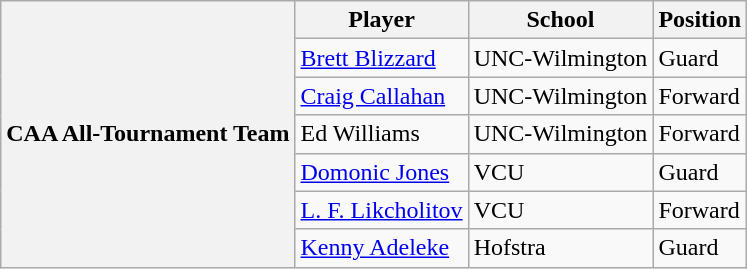<table class="wikitable" border="1">
<tr>
<th rowspan=7 valign=middle>CAA All-Tournament Team</th>
<th>Player</th>
<th>School</th>
<th>Position</th>
</tr>
<tr>
<td><a href='#'>Brett Blizzard</a></td>
<td>UNC-Wilmington</td>
<td>Guard</td>
</tr>
<tr>
<td><a href='#'>Craig Callahan</a></td>
<td>UNC-Wilmington</td>
<td>Forward</td>
</tr>
<tr>
<td>Ed Williams</td>
<td>UNC-Wilmington</td>
<td>Forward</td>
</tr>
<tr>
<td><a href='#'>Domonic Jones</a></td>
<td>VCU</td>
<td>Guard</td>
</tr>
<tr>
<td><a href='#'>L. F. Likcholitov</a></td>
<td>VCU</td>
<td>Forward</td>
</tr>
<tr>
<td><a href='#'>Kenny Adeleke</a></td>
<td>Hofstra</td>
<td>Guard</td>
</tr>
</table>
